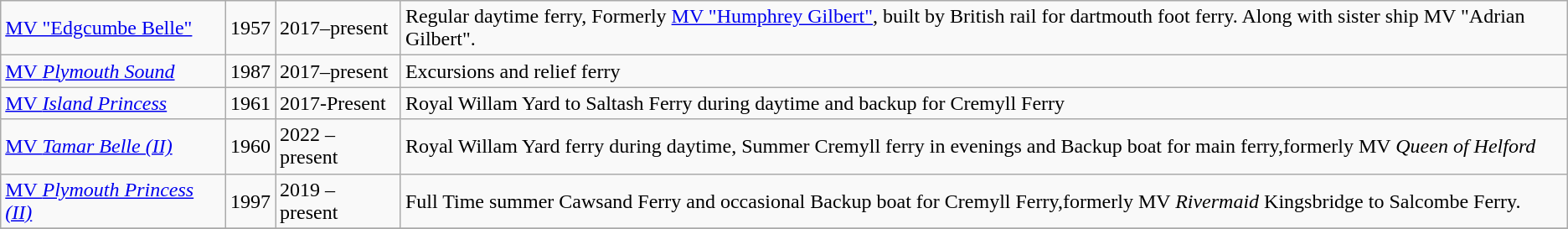<table class="wikitable">
<tr>
<td><a href='#'>MV "Edgcumbe Belle"</a></td>
<td>1957</td>
<td>2017–present</td>
<td>Regular daytime ferry, Formerly <a href='#'>MV "Humphrey Gilbert"</a>, built by British rail for dartmouth foot ferry. Along with sister ship MV "Adrian Gilbert".</td>
</tr>
<tr>
<td><a href='#'>MV <em>Plymouth Sound</em></a></td>
<td>1987</td>
<td>2017–present</td>
<td>Excursions and relief ferry</td>
</tr>
<tr>
<td><a href='#'>MV <em>Island Princess</em></a></td>
<td>1961</td>
<td>2017-Present</td>
<td>Royal Willam Yard to Saltash Ferry during daytime and backup for Cremyll Ferry</td>
</tr>
<tr>
<td><a href='#'>MV <em>Tamar Belle (II)</em></a></td>
<td>1960</td>
<td>2022 – present</td>
<td>Royal Willam Yard ferry during daytime, Summer Cremyll ferry in evenings and Backup boat for main ferry,formerly MV <em>Queen of Helford</em></td>
</tr>
<tr>
<td><a href='#'>MV <em>Plymouth Princess (II)</em></a></td>
<td>1997</td>
<td>2019 – present</td>
<td>Full Time summer Cawsand Ferry and occasional Backup boat for Cremyll Ferry,formerly MV <em>Rivermaid</em> Kingsbridge to Salcombe Ferry.</td>
</tr>
<tr>
</tr>
</table>
